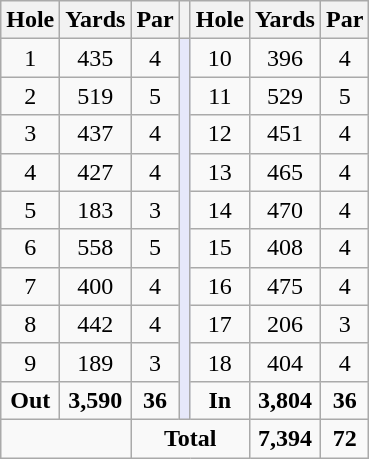<table class="wikitable" style="text-align:center;">
<tr>
<th>Hole</th>
<th>Yards</th>
<th>Par</th>
<th></th>
<th>Hole</th>
<th>Yards</th>
<th>Par</th>
</tr>
<tr>
<td>1</td>
<td>435</td>
<td>4</td>
<td rowspan="10" style="background:#E6E8FA;"></td>
<td>10</td>
<td>396</td>
<td>4</td>
</tr>
<tr>
<td>2</td>
<td>519</td>
<td>5</td>
<td>11</td>
<td>529</td>
<td>5</td>
</tr>
<tr>
<td>3</td>
<td>437</td>
<td>4</td>
<td>12</td>
<td>451</td>
<td>4</td>
</tr>
<tr>
<td>4</td>
<td>427</td>
<td>4</td>
<td>13</td>
<td>465</td>
<td>4</td>
</tr>
<tr>
<td>5</td>
<td>183</td>
<td>3</td>
<td>14</td>
<td>470</td>
<td>4</td>
</tr>
<tr>
<td>6</td>
<td>558</td>
<td>5</td>
<td>15</td>
<td>408</td>
<td>4</td>
</tr>
<tr>
<td>7</td>
<td>400</td>
<td>4</td>
<td>16</td>
<td>475</td>
<td>4</td>
</tr>
<tr>
<td>8</td>
<td>442</td>
<td>4</td>
<td>17</td>
<td>206</td>
<td>3</td>
</tr>
<tr>
<td>9</td>
<td>189</td>
<td>3</td>
<td>18</td>
<td>404</td>
<td>4</td>
</tr>
<tr>
<td><strong>Out</strong></td>
<td><strong>3,590</strong></td>
<td><strong>36</strong></td>
<td><strong>In</strong></td>
<td><strong>3,804</strong></td>
<td><strong>36</strong></td>
</tr>
<tr>
<td colspan="2" style="text-align:left;"></td>
<td colspan=3><strong>Total</strong></td>
<td><strong>7,394</strong></td>
<td><strong>72</strong></td>
</tr>
</table>
